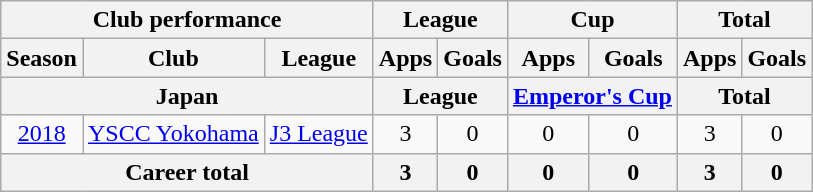<table class="wikitable" style="text-align:center">
<tr>
<th colspan=3>Club performance</th>
<th colspan=2>League</th>
<th colspan=2>Cup</th>
<th colspan=2>Total</th>
</tr>
<tr>
<th>Season</th>
<th>Club</th>
<th>League</th>
<th>Apps</th>
<th>Goals</th>
<th>Apps</th>
<th>Goals</th>
<th>Apps</th>
<th>Goals</th>
</tr>
<tr>
<th colspan=3>Japan</th>
<th colspan=2>League</th>
<th colspan=2><a href='#'>Emperor's Cup</a></th>
<th colspan=2>Total</th>
</tr>
<tr>
<td><a href='#'>2018</a></td>
<td rowspan="1"><a href='#'>YSCC Yokohama</a></td>
<td rowspan="1"><a href='#'>J3 League</a></td>
<td>3</td>
<td>0</td>
<td>0</td>
<td>0</td>
<td>3</td>
<td>0</td>
</tr>
<tr>
<th colspan=3>Career total</th>
<th>3</th>
<th>0</th>
<th>0</th>
<th>0</th>
<th>3</th>
<th>0</th>
</tr>
</table>
